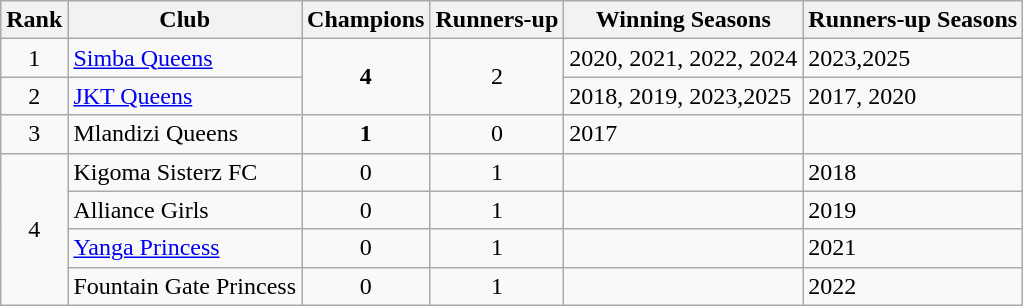<table class="wikitable">
<tr>
<th>Rank</th>
<th>Club</th>
<th>Champions</th>
<th>Runners-up</th>
<th>Winning Seasons</th>
<th>Runners-up Seasons</th>
</tr>
<tr>
<td align=center>1</td>
<td><a href='#'>Simba Queens</a></td>
<td rowspan="2" align="center"><strong>4</strong></td>
<td rowspan="2" align="center">2</td>
<td>2020, 2021, 2022, 2024</td>
<td>2023,2025</td>
</tr>
<tr>
<td align=center>2</td>
<td><a href='#'>JKT Queens</a></td>
<td>2018, 2019, 2023,2025</td>
<td>2017, 2020</td>
</tr>
<tr>
<td align=center>3</td>
<td>Mlandizi Queens</td>
<td align=center><strong>1</strong></td>
<td align=center>0</td>
<td>2017</td>
<td></td>
</tr>
<tr>
<td align=center rowspan=4>4</td>
<td>Kigoma Sisterz FC</td>
<td align=center>0</td>
<td align=center>1</td>
<td></td>
<td>2018</td>
</tr>
<tr>
<td>Alliance Girls</td>
<td align=center>0</td>
<td align=center>1</td>
<td></td>
<td>2019</td>
</tr>
<tr>
<td><a href='#'>Yanga Princess</a></td>
<td align=center>0</td>
<td align=center>1</td>
<td></td>
<td>2021</td>
</tr>
<tr>
<td>Fountain Gate Princess</td>
<td align=center>0</td>
<td align=center>1</td>
<td></td>
<td>2022</td>
</tr>
</table>
